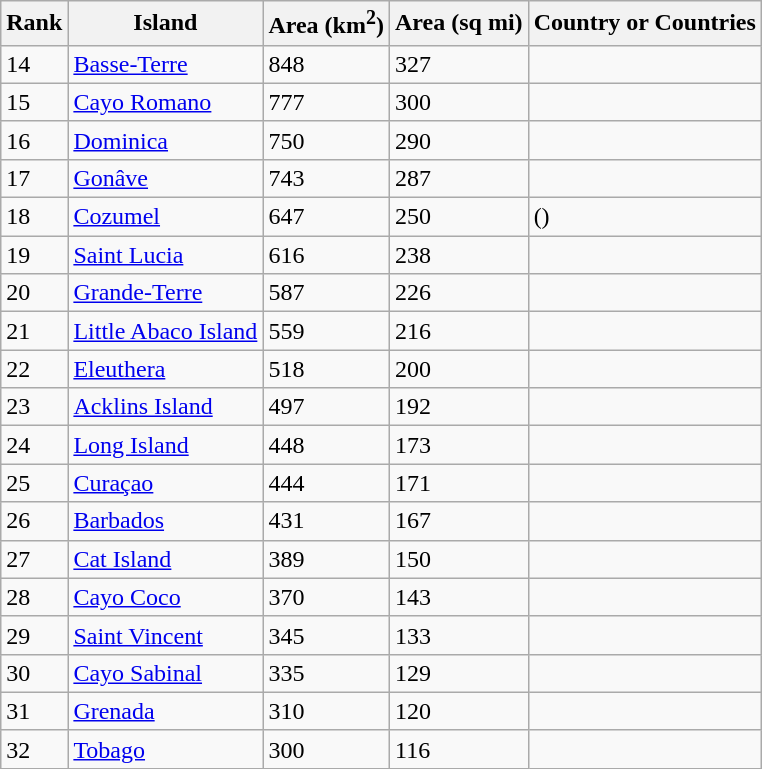<table class="wikitable sortable">
<tr>
<th>Rank</th>
<th>Island</th>
<th>Area (km<sup>2</sup>)</th>
<th>Area (sq mi)</th>
<th>Country or Countries</th>
</tr>
<tr>
<td>14</td>
<td><a href='#'>Basse-Terre</a></td>
<td>848</td>
<td>327</td>
<td></td>
</tr>
<tr>
<td>15</td>
<td><a href='#'>Cayo Romano</a></td>
<td>777</td>
<td>300</td>
<td></td>
</tr>
<tr>
<td>16</td>
<td><a href='#'>Dominica</a></td>
<td>750</td>
<td>290</td>
<td></td>
</tr>
<tr>
<td>17</td>
<td><a href='#'>Gonâve</a></td>
<td>743</td>
<td>287</td>
<td></td>
</tr>
<tr>
<td>18</td>
<td><a href='#'>Cozumel</a></td>
<td>647</td>
<td>250</td>
<td> ()</td>
</tr>
<tr>
<td>19</td>
<td><a href='#'>Saint Lucia</a></td>
<td>616</td>
<td>238</td>
<td></td>
</tr>
<tr>
<td>20</td>
<td><a href='#'>Grande-Terre</a></td>
<td>587</td>
<td>226</td>
<td></td>
</tr>
<tr>
<td>21</td>
<td><a href='#'>Little Abaco Island</a></td>
<td>559</td>
<td>216</td>
<td></td>
</tr>
<tr>
<td>22</td>
<td><a href='#'>Eleuthera</a></td>
<td>518</td>
<td>200</td>
<td></td>
</tr>
<tr>
<td>23</td>
<td><a href='#'>Acklins Island</a></td>
<td>497</td>
<td>192</td>
<td></td>
</tr>
<tr>
<td>24</td>
<td><a href='#'>Long Island</a></td>
<td>448</td>
<td>173</td>
<td></td>
</tr>
<tr>
<td>25</td>
<td><a href='#'>Curaçao</a></td>
<td>444</td>
<td>171</td>
<td></td>
</tr>
<tr>
<td>26</td>
<td><a href='#'>Barbados</a></td>
<td>431</td>
<td>167</td>
<td></td>
</tr>
<tr>
<td>27</td>
<td><a href='#'>Cat Island</a></td>
<td>389</td>
<td>150</td>
<td></td>
</tr>
<tr>
<td>28</td>
<td><a href='#'>Cayo Coco</a></td>
<td>370</td>
<td>143</td>
<td></td>
</tr>
<tr>
<td>29</td>
<td><a href='#'>Saint Vincent</a></td>
<td>345</td>
<td>133</td>
<td></td>
</tr>
<tr>
<td>30</td>
<td><a href='#'>Cayo Sabinal</a></td>
<td>335</td>
<td>129</td>
<td></td>
</tr>
<tr>
<td>31</td>
<td><a href='#'>Grenada</a></td>
<td>310</td>
<td>120</td>
<td></td>
</tr>
<tr>
<td>32</td>
<td><a href='#'>Tobago</a></td>
<td>300</td>
<td>116</td>
<td></td>
</tr>
</table>
